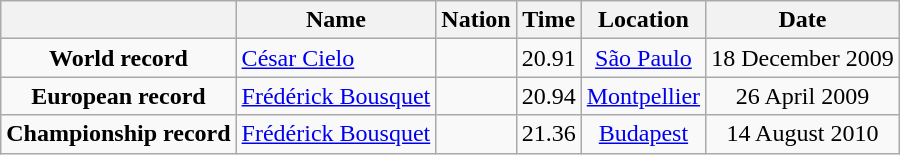<table class=wikitable style=text-align:center>
<tr>
<th></th>
<th>Name</th>
<th>Nation</th>
<th>Time</th>
<th>Location</th>
<th>Date</th>
</tr>
<tr>
<td><strong>World record</strong></td>
<td align=left><a href='#'>César Cielo</a></td>
<td align=left></td>
<td align=left>20.91</td>
<td><a href='#'>São Paulo</a></td>
<td>18 December 2009</td>
</tr>
<tr>
<td><strong>European record</strong></td>
<td align=left><a href='#'>Frédérick Bousquet</a></td>
<td align=left></td>
<td align=left>20.94</td>
<td><a href='#'>Montpellier</a></td>
<td>26 April 2009</td>
</tr>
<tr>
<td><strong>Championship record</strong></td>
<td align=left><a href='#'>Frédérick Bousquet</a></td>
<td align=left></td>
<td align=left>21.36</td>
<td><a href='#'>Budapest</a></td>
<td>14 August 2010</td>
</tr>
</table>
